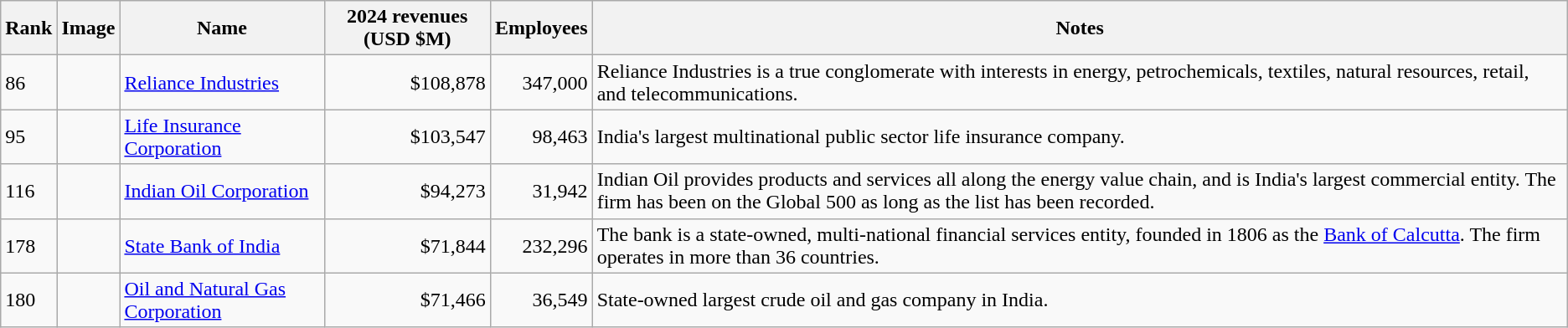<table class="wikitable sortable">
<tr>
<th>Rank</th>
<th>Image</th>
<th>Name</th>
<th>2024 revenues (USD $M)</th>
<th>Employees</th>
<th>Notes</th>
</tr>
<tr>
<td>86</td>
<td></td>
<td><a href='#'>Reliance Industries</a></td>
<td align="right">$108,878</td>
<td align="right">347,000</td>
<td>Reliance Industries is a true conglomerate with interests in energy, petrochemicals, textiles, natural resources, retail, and telecommunications.</td>
</tr>
<tr>
<td>95</td>
<td></td>
<td><a href='#'>Life Insurance Corporation</a></td>
<td align="right">$103,547</td>
<td align="right">98,463</td>
<td>India's largest multinational public sector life insurance company.</td>
</tr>
<tr>
<td>116</td>
<td></td>
<td><a href='#'>Indian Oil Corporation</a></td>
<td align="right">$94,273</td>
<td align="right">31,942</td>
<td>Indian Oil provides products and services all along the energy value chain, and is India's largest commercial entity. The firm has been on the Global 500 as long as the list has been recorded.</td>
</tr>
<tr>
<td>178</td>
<td></td>
<td><a href='#'>State Bank of India</a></td>
<td align="right">$71,844</td>
<td align="right">232,296</td>
<td>The bank is a state-owned, multi-national financial services entity, founded in 1806 as the <a href='#'>Bank of Calcutta</a>. The firm operates in more than 36 countries.</td>
</tr>
<tr>
<td>180</td>
<td></td>
<td><a href='#'>Oil and Natural Gas Corporation</a></td>
<td align="right">$71,466</td>
<td align="right">36,549</td>
<td>State-owned largest crude oil and gas company in India.</td>
</tr>
</table>
